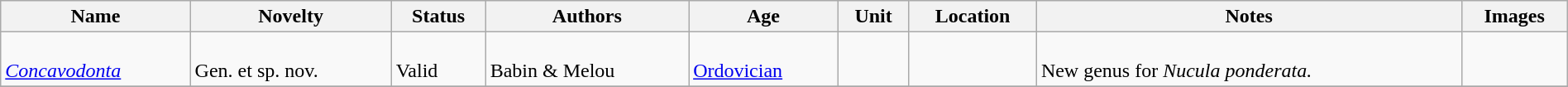<table class="wikitable sortable" align="center" width="100%">
<tr>
<th>Name</th>
<th>Novelty</th>
<th>Status</th>
<th>Authors</th>
<th>Age</th>
<th>Unit</th>
<th>Location</th>
<th>Notes</th>
<th>Images</th>
</tr>
<tr>
<td><br><em><a href='#'>Concavodonta</a></em></td>
<td><br>Gen. et sp. nov.</td>
<td><br>Valid</td>
<td><br>Babin & Melou</td>
<td><br><a href='#'>Ordovician</a></td>
<td></td>
<td><br></td>
<td><br>New genus for <em>Nucula ponderata.</em></td>
<td></td>
</tr>
<tr>
</tr>
</table>
